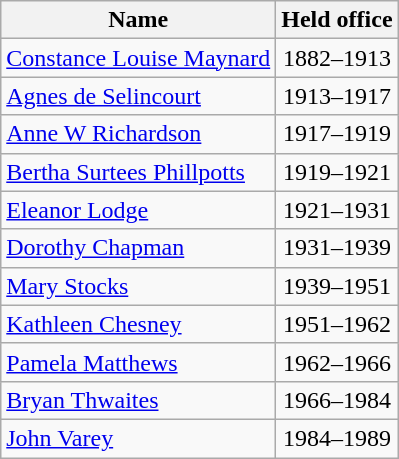<table class="wikitable">
<tr>
<th>Name</th>
<th>Held office</th>
</tr>
<tr>
<td><a href='#'>Constance Louise Maynard</a></td>
<td style="text-align:center;">1882–1913</td>
</tr>
<tr>
<td><a href='#'>Agnes de Selincourt</a></td>
<td style="text-align:center;">1913–1917</td>
</tr>
<tr>
<td><a href='#'>Anne W Richardson</a></td>
<td style="text-align:center;">1917–1919</td>
</tr>
<tr>
<td><a href='#'>Bertha Surtees Phillpotts</a></td>
<td style="text-align:center;">1919–1921</td>
</tr>
<tr>
<td><a href='#'>Eleanor Lodge</a></td>
<td style="text-align:center;">1921–1931</td>
</tr>
<tr>
<td><a href='#'>Dorothy Chapman</a></td>
<td style="text-align:center;">1931–1939</td>
</tr>
<tr>
<td><a href='#'>Mary Stocks</a></td>
<td style="text-align:center;">1939–1951</td>
</tr>
<tr>
<td><a href='#'>Kathleen Chesney</a></td>
<td style="text-align:center;">1951–1962</td>
</tr>
<tr>
<td><a href='#'>Pamela Matthews</a></td>
<td style="text-align:center;">1962–1966</td>
</tr>
<tr>
<td><a href='#'>Bryan Thwaites</a></td>
<td style="text-align:center;">1966–1984</td>
</tr>
<tr>
<td><a href='#'>John Varey</a></td>
<td style="text-align:center;">1984–1989</td>
</tr>
</table>
